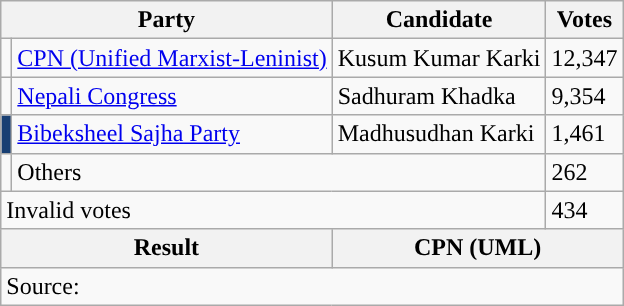<table class="wikitable">
<tr>
<th colspan="2">Party</th>
<th>Candidate</th>
<th>Votes</th>
</tr>
<tr>
<td style="background-color:"></td>
<td><a href='#'>CPN (Unified Marxist-Leninist)</a></td>
<td>Kusum Kumar Karki</td>
<td>12,347</td>
</tr>
<tr>
<td style="background-color:"></td>
<td><a href='#'>Nepali Congress</a></td>
<td>Sadhuram Khadka</td>
<td>9,354</td>
</tr>
<tr>
<td style="background-color:#183F73"></td>
<td><a href='#'>Bibeksheel Sajha Party</a></td>
<td>Madhusudhan Karki</td>
<td>1,461</td>
</tr>
<tr>
<td></td>
<td colspan="2">Others</td>
<td>262</td>
</tr>
<tr>
<td colspan="3">Invalid votes</td>
<td>434</td>
</tr>
<tr>
<th colspan="2">Result</th>
<th colspan="2">CPN (UML)</th>
</tr>
<tr>
<td colspan="4">Source: </td>
</tr>
</table>
